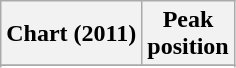<table class="wikitable sortable plainrowheaders" style="text-align:center">
<tr>
<th scope="col">Chart (2011)</th>
<th scope="col">Peak<br> position</th>
</tr>
<tr>
</tr>
<tr>
</tr>
<tr>
</tr>
<tr>
</tr>
<tr>
</tr>
<tr>
</tr>
<tr>
</tr>
<tr>
</tr>
</table>
